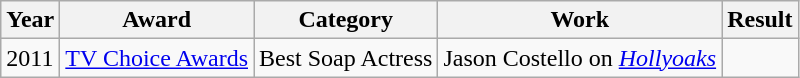<table class="wikitable">
<tr>
<th>Year</th>
<th>Award</th>
<th>Category</th>
<th>Work</th>
<th>Result</th>
</tr>
<tr>
<td>2011</td>
<td><a href='#'>TV Choice Awards</a></td>
<td>Best Soap Actress</td>
<td>Jason Costello on <em><a href='#'>Hollyoaks</a></em></td>
<td></td>
</tr>
</table>
